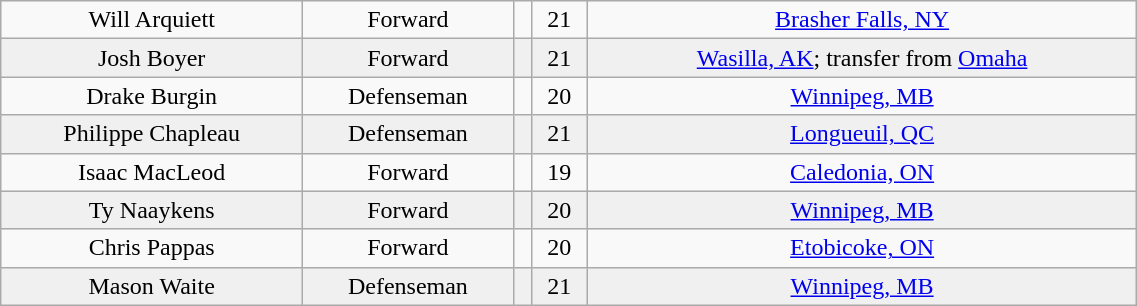<table class="wikitable" width="60%">
<tr align="center" bgcolor="">
<td>Will Arquiett</td>
<td>Forward</td>
<td></td>
<td>21</td>
<td><a href='#'>Brasher Falls, NY</a></td>
</tr>
<tr align="center" bgcolor="f0f0f0">
<td>Josh Boyer</td>
<td>Forward</td>
<td></td>
<td>21</td>
<td><a href='#'>Wasilla, AK</a>; transfer from <a href='#'>Omaha</a></td>
</tr>
<tr align="center" bgcolor="">
<td>Drake Burgin</td>
<td>Defenseman</td>
<td></td>
<td>20</td>
<td><a href='#'>Winnipeg, MB</a></td>
</tr>
<tr align="center" bgcolor="f0f0f0">
<td>Philippe Chapleau</td>
<td>Defenseman</td>
<td></td>
<td>21</td>
<td><a href='#'>Longueuil, QC</a></td>
</tr>
<tr align="center" bgcolor="">
<td>Isaac MacLeod</td>
<td>Forward</td>
<td></td>
<td>19</td>
<td><a href='#'>Caledonia, ON</a></td>
</tr>
<tr align="center" bgcolor="f0f0f0">
<td>Ty Naaykens</td>
<td>Forward</td>
<td></td>
<td>20</td>
<td><a href='#'>Winnipeg, MB</a></td>
</tr>
<tr align="center" bgcolor="">
<td>Chris Pappas</td>
<td>Forward</td>
<td></td>
<td>20</td>
<td><a href='#'>Etobicoke, ON</a></td>
</tr>
<tr align="center" bgcolor="f0f0f0">
<td>Mason Waite</td>
<td>Defenseman</td>
<td></td>
<td>21</td>
<td><a href='#'>Winnipeg, MB</a></td>
</tr>
</table>
